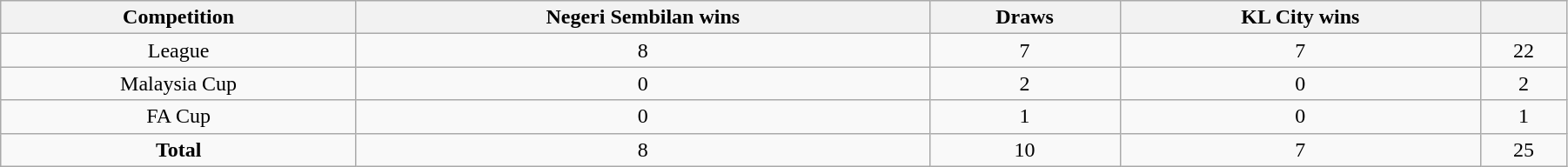<table class="wikitable" style="width:95%;text-align:center">
<tr>
<th>Competition</th>
<th>Negeri Sembilan wins</th>
<th>Draws</th>
<th>KL City wins</th>
<th></th>
</tr>
<tr>
<td>League</td>
<td>8</td>
<td>7</td>
<td>7</td>
<td>22</td>
</tr>
<tr>
<td>Malaysia Cup</td>
<td>0</td>
<td>2</td>
<td>0</td>
<td>2</td>
</tr>
<tr>
<td>FA Cup</td>
<td>0</td>
<td>1</td>
<td>0</td>
<td>1</td>
</tr>
<tr>
<td><strong>Total</strong></td>
<td>8</td>
<td>10</td>
<td>7</td>
<td>25</td>
</tr>
</table>
